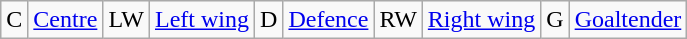<table class="wikitable">
<tr>
<td>C</td>
<td><a href='#'>Centre</a></td>
<td>LW</td>
<td><a href='#'>Left wing</a></td>
<td>D</td>
<td><a href='#'>Defence</a></td>
<td>RW</td>
<td><a href='#'>Right wing</a></td>
<td>G</td>
<td><a href='#'>Goaltender</a></td>
</tr>
</table>
